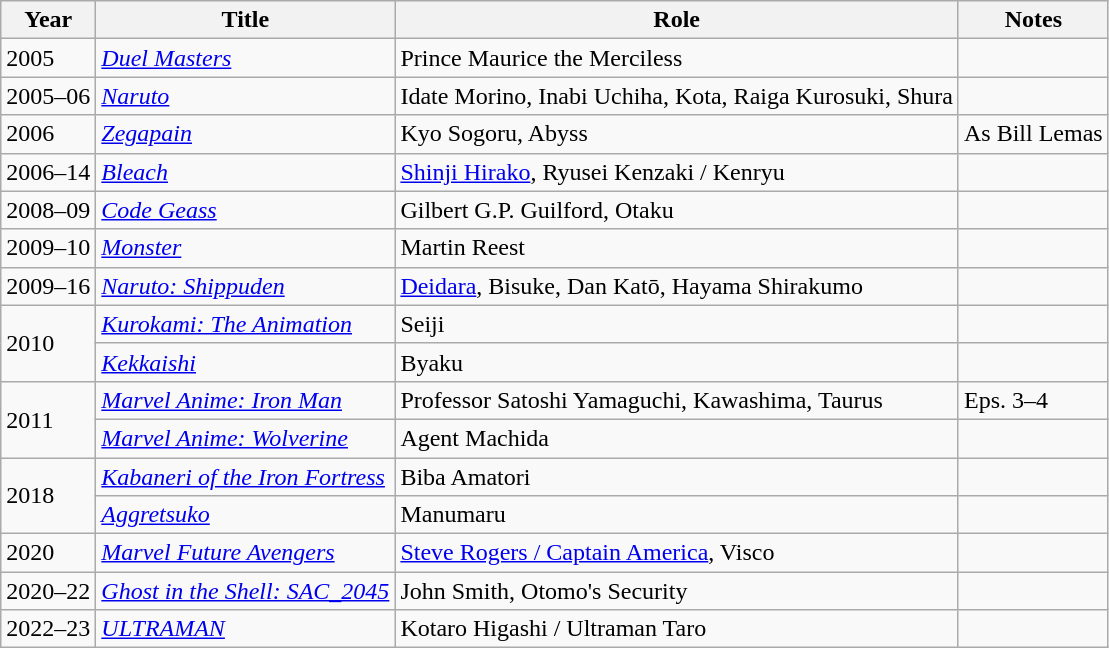<table class="wikitable sortable">
<tr>
<th>Year</th>
<th>Title</th>
<th>Role</th>
<th class="unsortable">Notes</th>
</tr>
<tr>
<td>2005</td>
<td><em><a href='#'>Duel Masters</a></em></td>
<td>Prince Maurice the Merciless</td>
<td></td>
</tr>
<tr>
<td>2005–06</td>
<td><em><a href='#'>Naruto</a></em></td>
<td>Idate Morino, Inabi Uchiha, Kota, Raiga Kurosuki, Shura</td>
<td></td>
</tr>
<tr>
<td>2006</td>
<td><em><a href='#'>Zegapain</a></em></td>
<td>Kyo Sogoru, Abyss</td>
<td>As Bill Lemas</td>
</tr>
<tr>
<td>2006–14</td>
<td><em><a href='#'>Bleach</a></em></td>
<td><a href='#'>Shinji Hirako</a>, Ryusei Kenzaki / Kenryu</td>
<td></td>
</tr>
<tr>
<td>2008–09</td>
<td><em><a href='#'>Code Geass</a></em></td>
<td>Gilbert G.P. Guilford, Otaku</td>
<td></td>
</tr>
<tr>
<td>2009–10</td>
<td><em><a href='#'>Monster</a></em></td>
<td>Martin Reest</td>
<td></td>
</tr>
<tr>
<td>2009–16</td>
<td><em><a href='#'>Naruto: Shippuden</a></em></td>
<td><a href='#'>Deidara</a>, Bisuke, Dan Katō, Hayama Shirakumo</td>
<td></td>
</tr>
<tr>
<td rowspan = "2">2010</td>
<td><em><a href='#'>Kurokami: The Animation</a></em></td>
<td>Seiji</td>
<td></td>
</tr>
<tr>
<td><em><a href='#'>Kekkaishi</a></em></td>
<td>Byaku</td>
<td></td>
</tr>
<tr>
<td rowspan = "2">2011</td>
<td><em><a href='#'>Marvel Anime: Iron Man</a></em></td>
<td>Professor Satoshi Yamaguchi, Kawashima, Taurus</td>
<td>Eps. 3–4</td>
</tr>
<tr>
<td><em><a href='#'>Marvel Anime: Wolverine</a></em></td>
<td>Agent Machida</td>
<td></td>
</tr>
<tr>
<td rowspan = "2">2018</td>
<td><em><a href='#'>Kabaneri of the Iron Fortress</a></em></td>
<td>Biba Amatori</td>
<td></td>
</tr>
<tr>
<td><em><a href='#'>Aggretsuko</a></em></td>
<td>Manumaru</td>
<td></td>
</tr>
<tr>
<td>2020</td>
<td><em><a href='#'>Marvel Future Avengers</a></em></td>
<td><a href='#'>Steve Rogers / Captain America</a>, Visco</td>
<td></td>
</tr>
<tr>
<td>2020–22</td>
<td><em><a href='#'>Ghost in the Shell: SAC_2045</a></em></td>
<td>John Smith, Otomo's Security</td>
<td></td>
</tr>
<tr>
<td>2022–23</td>
<td><em><a href='#'>ULTRAMAN</a></em></td>
<td>Kotaro Higashi / Ultraman Taro</td>
<td></td>
</tr>
</table>
